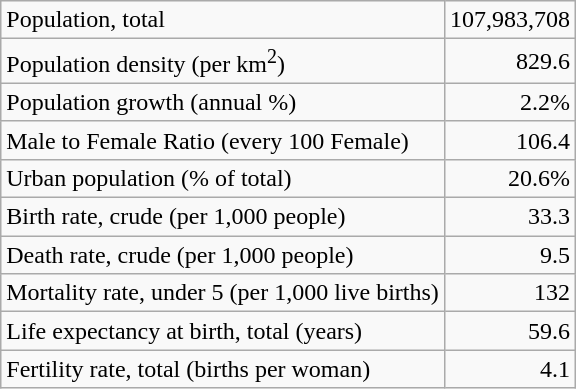<table class="wikitable">
<tr>
<td>Population, total</td>
<td style="text-align: right;">107,983,708</td>
</tr>
<tr>
<td>Population density (per km<sup>2</sup>)</td>
<td style="text-align: right;">829.6</td>
</tr>
<tr>
<td>Population growth (annual %)</td>
<td style="text-align: right;">2.2%</td>
</tr>
<tr>
<td>Male to Female Ratio (every 100 Female)</td>
<td style="text-align: right;">106.4</td>
</tr>
<tr>
<td>Urban population (% of total)</td>
<td style="text-align: right;">20.6%</td>
</tr>
<tr>
<td>Birth rate, crude (per 1,000 people)</td>
<td style="text-align: right;">33.3</td>
</tr>
<tr>
<td>Death rate, crude (per 1,000 people)</td>
<td style="text-align: right;">9.5</td>
</tr>
<tr>
<td>Mortality rate, under 5 (per 1,000 live births)</td>
<td style="text-align: right;">132</td>
</tr>
<tr>
<td>Life expectancy at birth, total (years)</td>
<td style="text-align: right;">59.6</td>
</tr>
<tr>
<td>Fertility rate, total (births per woman)</td>
<td style="text-align: right;">4.1</td>
</tr>
</table>
